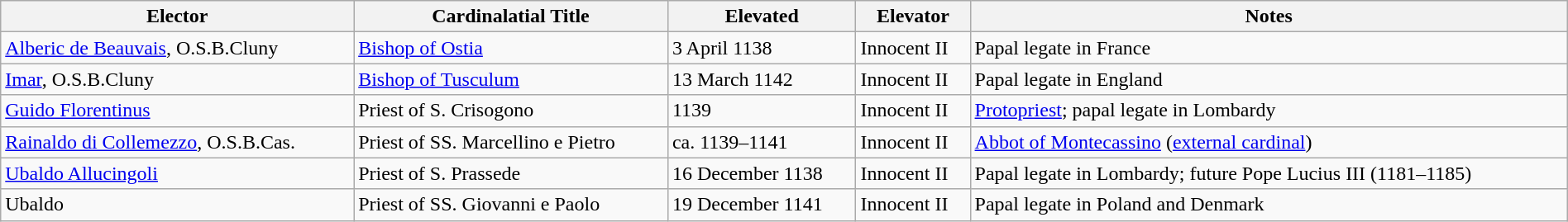<table class="wikitable sortable" style="width:100%">
<tr>
<th width="*">Elector</th>
<th width="*">Cardinalatial Title</th>
<th width="*">Elevated</th>
<th width="*">Elevator</th>
<th width="*">Notes</th>
</tr>
<tr valign="top">
<td><a href='#'>Alberic de Beauvais</a>, O.S.B.Cluny</td>
<td><a href='#'>Bishop of Ostia</a></td>
<td>3 April 1138</td>
<td>Innocent II</td>
<td>Papal legate in France</td>
</tr>
<tr valign="top">
<td><a href='#'>Imar</a>, O.S.B.Cluny</td>
<td><a href='#'>Bishop of Tusculum</a></td>
<td>13 March 1142</td>
<td>Innocent II</td>
<td>Papal legate in England</td>
</tr>
<tr valign="top">
<td><a href='#'>Guido Florentinus</a></td>
<td>Priest of S. Crisogono</td>
<td>1139</td>
<td>Innocent II</td>
<td><a href='#'>Protopriest</a>; papal legate in Lombardy</td>
</tr>
<tr valign="top">
<td><a href='#'>Rainaldo di Collemezzo</a>, O.S.B.Cas.</td>
<td>Priest of SS. Marcellino e Pietro</td>
<td>ca. 1139–1141</td>
<td>Innocent II</td>
<td><a href='#'>Abbot of Montecassino</a> (<a href='#'>external cardinal</a>)</td>
</tr>
<tr valign="top">
<td><a href='#'>Ubaldo Allucingoli</a></td>
<td>Priest of S. Prassede</td>
<td>16 December 1138</td>
<td>Innocent II</td>
<td>Papal legate in Lombardy; future Pope Lucius III (1181–1185)</td>
</tr>
<tr valign="top">
<td>Ubaldo</td>
<td>Priest of SS. Giovanni e Paolo</td>
<td>19 December 1141</td>
<td>Innocent II</td>
<td>Papal legate in Poland and Denmark</td>
</tr>
</table>
